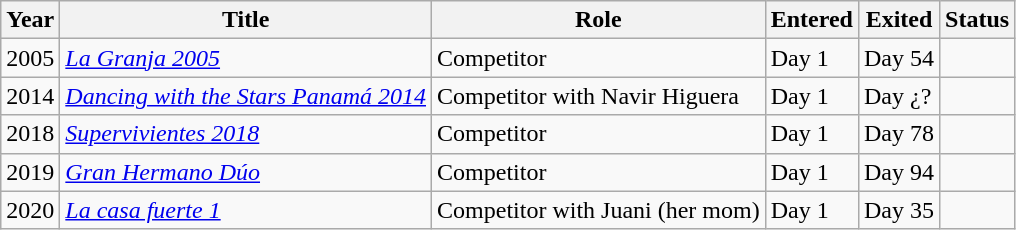<table class="wikitable";>
<tr>
<th>Year</th>
<th>Title</th>
<th>Role</th>
<th>Entered</th>
<th>Exited</th>
<th>Status</th>
</tr>
<tr>
<td>2005</td>
<td><em><a href='#'>La Granja 2005</a></em></td>
<td>Competitor</td>
<td>Day 1</td>
<td>Day 54</td>
<td></td>
</tr>
<tr>
<td>2014</td>
<td><em><a href='#'>Dancing with the Stars Panamá 2014</a></em></td>
<td>Competitor with Navir Higuera</td>
<td>Day 1</td>
<td>Day ¿?</td>
<td></td>
</tr>
<tr>
<td>2018</td>
<td><em><a href='#'>Supervivientes 2018</a></em></td>
<td>Competitor</td>
<td>Day 1</td>
<td>Day 78</td>
<td></td>
</tr>
<tr>
<td>2019</td>
<td><em><a href='#'>Gran Hermano Dúo</a></em></td>
<td>Competitor</td>
<td>Day 1</td>
<td>Day 94</td>
<td></td>
</tr>
<tr>
<td>2020</td>
<td><em><a href='#'>La casa fuerte 1</a></em></td>
<td>Competitor with Juani (her mom)</td>
<td>Day 1</td>
<td>Day 35</td>
<td></td>
</tr>
</table>
